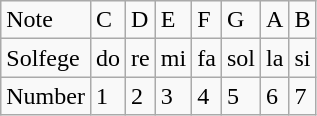<table class="wikitable">
<tr>
<td>Note</td>
<td>C</td>
<td>D</td>
<td>E</td>
<td>F</td>
<td>G</td>
<td>A</td>
<td>B</td>
</tr>
<tr>
<td>Solfege</td>
<td>do</td>
<td>re</td>
<td>mi</td>
<td>fa</td>
<td>sol</td>
<td>la</td>
<td>si</td>
</tr>
<tr>
<td>Number</td>
<td>1</td>
<td>2</td>
<td>3</td>
<td>4</td>
<td>5</td>
<td>6</td>
<td>7</td>
</tr>
</table>
